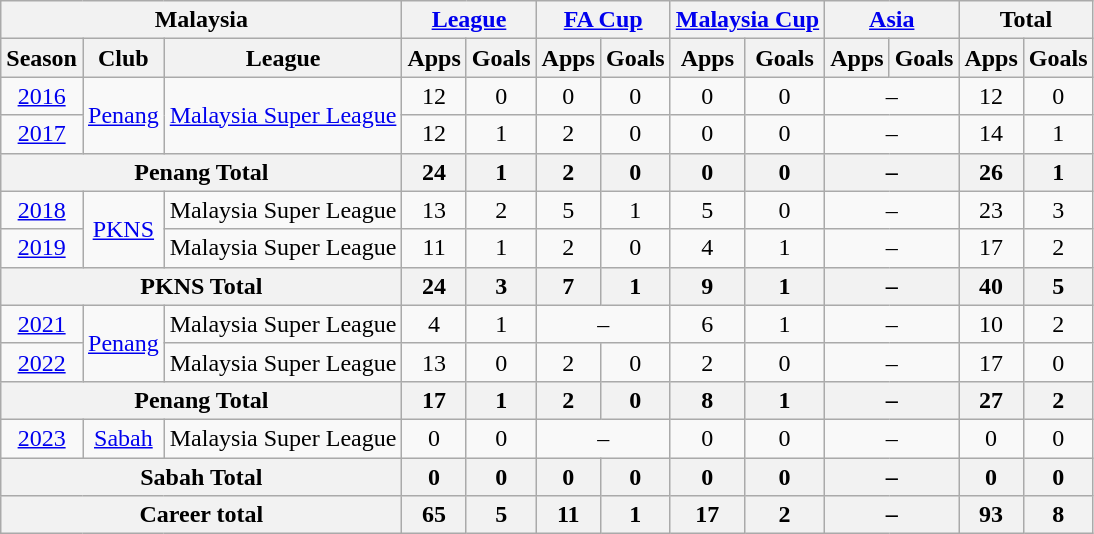<table class="wikitable" style="text-align:center">
<tr>
<th colspan=3>Malaysia</th>
<th colspan=2><a href='#'>League</a></th>
<th colspan=2><a href='#'>FA Cup</a></th>
<th colspan=2><a href='#'>Malaysia Cup</a></th>
<th colspan=2><a href='#'>Asia</a></th>
<th colspan=2>Total</th>
</tr>
<tr>
<th>Season</th>
<th>Club</th>
<th>League</th>
<th>Apps</th>
<th>Goals</th>
<th>Apps</th>
<th>Goals</th>
<th>Apps</th>
<th>Goals</th>
<th>Apps</th>
<th>Goals</th>
<th>Apps</th>
<th>Goals</th>
</tr>
<tr>
<td><a href='#'>2016</a></td>
<td rowspan="2"><a href='#'>Penang</a></td>
<td rowspan="2"><a href='#'>Malaysia Super League</a></td>
<td>12</td>
<td>0</td>
<td>0</td>
<td>0</td>
<td>0</td>
<td>0</td>
<td colspan="2">–</td>
<td>12</td>
<td>0</td>
</tr>
<tr>
<td><a href='#'>2017</a></td>
<td>12</td>
<td>1</td>
<td>2</td>
<td>0</td>
<td>0</td>
<td>0</td>
<td colspan="2">–</td>
<td>14</td>
<td>1</td>
</tr>
<tr>
<th colspan=3>Penang Total</th>
<th>24</th>
<th>1</th>
<th>2</th>
<th>0</th>
<th>0</th>
<th>0</th>
<th colspan="2">–</th>
<th>26</th>
<th>1</th>
</tr>
<tr>
<td><a href='#'>2018</a></td>
<td rowspan="2"><a href='#'>PKNS</a></td>
<td>Malaysia Super League</td>
<td>13</td>
<td>2</td>
<td>5</td>
<td>1</td>
<td>5</td>
<td>0</td>
<td colspan="2">–</td>
<td>23</td>
<td>3</td>
</tr>
<tr>
<td><a href='#'>2019</a></td>
<td rowspan="1">Malaysia Super League</td>
<td>11</td>
<td>1</td>
<td>2</td>
<td>0</td>
<td>4</td>
<td>1</td>
<td colspan="2">–</td>
<td>17</td>
<td>2</td>
</tr>
<tr>
<th colspan=3>PKNS Total</th>
<th>24</th>
<th>3</th>
<th>7</th>
<th>1</th>
<th>9</th>
<th>1</th>
<th colspan="2">–</th>
<th>40</th>
<th>5</th>
</tr>
<tr>
<td><a href='#'>2021</a></td>
<td rowspan="2"><a href='#'>Penang</a></td>
<td>Malaysia Super League</td>
<td>4</td>
<td>1</td>
<td colspan="2">–</td>
<td>6</td>
<td>1</td>
<td colspan="2">–</td>
<td>10</td>
<td>2</td>
</tr>
<tr>
<td><a href='#'>2022</a></td>
<td rowspan="1">Malaysia Super League</td>
<td>13</td>
<td>0</td>
<td>2</td>
<td>0</td>
<td>2</td>
<td>0</td>
<td colspan="2">–</td>
<td>17</td>
<td>0</td>
</tr>
<tr>
<th colspan=3>Penang Total</th>
<th>17</th>
<th>1</th>
<th>2</th>
<th>0</th>
<th>8</th>
<th>1</th>
<th colspan="2">–</th>
<th>27</th>
<th>2</th>
</tr>
<tr>
<td><a href='#'>2023</a></td>
<td rowspan="1"><a href='#'>Sabah</a></td>
<td>Malaysia Super League</td>
<td>0</td>
<td>0</td>
<td colspan="2">–</td>
<td>0</td>
<td>0</td>
<td colspan="2">–</td>
<td>0</td>
<td>0</td>
</tr>
<tr>
<th colspan=3>Sabah Total</th>
<th>0</th>
<th>0</th>
<th>0</th>
<th>0</th>
<th>0</th>
<th>0</th>
<th colspan="2">–</th>
<th>0</th>
<th>0</th>
</tr>
<tr>
<th colspan=3>Career total</th>
<th>65</th>
<th>5</th>
<th>11</th>
<th>1</th>
<th>17</th>
<th>2</th>
<th colspan="2">–</th>
<th>93</th>
<th>8</th>
</tr>
</table>
